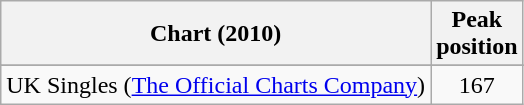<table class="wikitable sortable">
<tr>
<th>Chart (2010)</th>
<th>Peak<br>position</th>
</tr>
<tr>
</tr>
<tr>
</tr>
<tr>
<td>UK Singles (<a href='#'>The Official Charts Company</a>)</td>
<td style="text-align:center;">167</td>
</tr>
</table>
